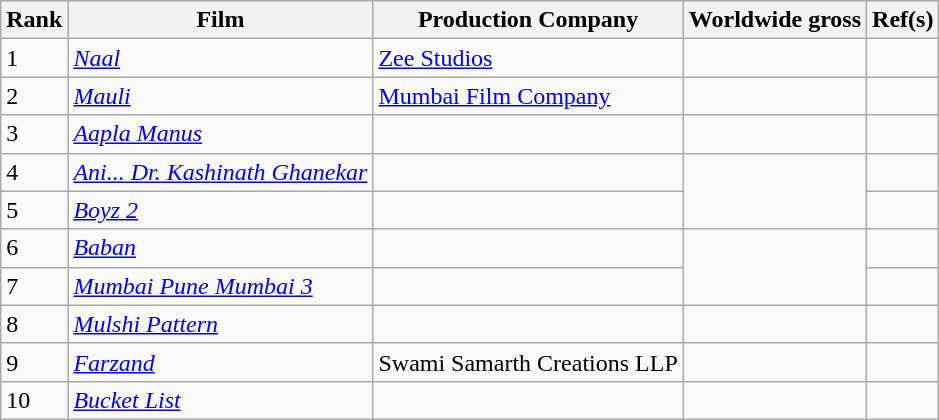<table class="wikitable sortable">
<tr>
<th>Rank</th>
<th>Film</th>
<th>Production Company</th>
<th>Worldwide gross</th>
<th>Ref(s)</th>
</tr>
<tr>
<td>1</td>
<td><em><a href='#'>Naal</a></em></td>
<td><a href='#'>Zee Studios</a></td>
<td></td>
<td></td>
</tr>
<tr>
<td>2</td>
<td><em><a href='#'>Mauli</a></em></td>
<td><a href='#'>Mumbai Film Company</a></td>
<td></td>
<td></td>
</tr>
<tr>
<td>3</td>
<td><em><a href='#'>Aapla Manus</a></em></td>
<td></td>
<td></td>
<td></td>
</tr>
<tr>
<td>4</td>
<td><em><a href='#'>Ani... Dr. Kashinath Ghanekar</a></em></td>
<td></td>
<td rowspan="2"></td>
<td></td>
</tr>
<tr>
<td>5</td>
<td><em><a href='#'>Boyz 2</a></em></td>
<td></td>
<td></td>
</tr>
<tr>
<td>6</td>
<td><em><a href='#'>Baban</a></em></td>
<td></td>
<td rowspan="2"></td>
<td></td>
</tr>
<tr>
<td>7</td>
<td><em><a href='#'>Mumbai Pune Mumbai 3</a></em></td>
<td></td>
<td></td>
</tr>
<tr>
<td>8</td>
<td><em><a href='#'>Mulshi Pattern</a></em></td>
<td></td>
<td></td>
<td></td>
</tr>
<tr>
<td>9</td>
<td><em><a href='#'>Farzand</a></em></td>
<td>Swami Samarth Creations LLP</td>
<td></td>
<td></td>
</tr>
<tr>
<td>10</td>
<td><a href='#'><em>Bucket List</em></a></td>
<td></td>
<td></td>
<td></td>
</tr>
</table>
